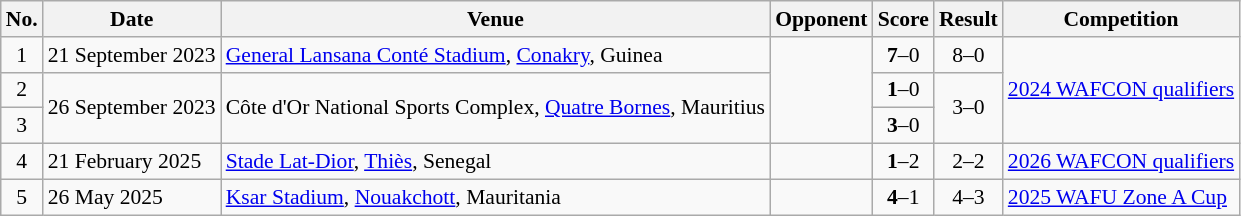<table class="wikitable sortable" style="font-size:90%;">
<tr>
<th scope="col">No.</th>
<th scope="col">Date</th>
<th scope="col">Venue</th>
<th scope="col">Opponent</th>
<th scope="col">Score</th>
<th scope="col">Result</th>
<th scope="col">Competition</th>
</tr>
<tr>
<td align="center">1</td>
<td>21 September 2023</td>
<td><a href='#'>General Lansana Conté Stadium</a>, <a href='#'>Conakry</a>, Guinea</td>
<td rowspan=3></td>
<td align="center"><strong>7</strong>–0</td>
<td align="center">8–0</td>
<td rowspan=3><a href='#'>2024 WAFCON qualifiers</a></td>
</tr>
<tr>
<td align="center">2</td>
<td rowspan=2>26 September 2023</td>
<td rowspan=2>Côte d'Or National Sports Complex, <a href='#'>Quatre Bornes</a>, Mauritius</td>
<td align="center"><strong>1</strong>–0</td>
<td align="center" rowspan=2>3–0</td>
</tr>
<tr>
<td align="center">3</td>
<td align="center"><strong>3</strong>–0</td>
</tr>
<tr>
<td align="center">4</td>
<td>21 February 2025</td>
<td><a href='#'>Stade Lat-Dior</a>, <a href='#'>Thiès</a>, Senegal</td>
<td></td>
<td align="center"><strong>1</strong>–2</td>
<td align="center">2–2</td>
<td><a href='#'>2026 WAFCON qualifiers</a></td>
</tr>
<tr>
<td align="center">5</td>
<td>26 May 2025</td>
<td><a href='#'>Ksar Stadium</a>, <a href='#'>Nouakchott</a>, Mauritania</td>
<td></td>
<td align="center"><strong>4</strong>–1</td>
<td align="center">4–3</td>
<td><a href='#'>2025 WAFU Zone A Cup</a></td>
</tr>
</table>
